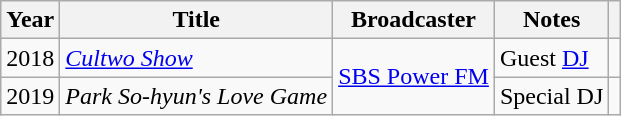<table class="wikitable sortable">
<tr>
<th>Year</th>
<th>Title</th>
<th>Broadcaster</th>
<th class="unsortable">Notes</th>
<th></th>
</tr>
<tr>
<td>2018</td>
<td><em><a href='#'>Cultwo Show</a></em></td>
<td rowspan="2"><a href='#'>SBS Power FM</a></td>
<td>Guest <a href='#'>DJ</a></td>
<td></td>
</tr>
<tr>
<td>2019</td>
<td><em>Park So-hyun's Love Game</em></td>
<td>Special DJ</td>
<td></td>
</tr>
</table>
